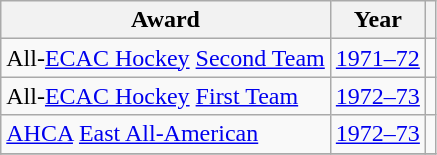<table class="wikitable">
<tr>
<th>Award</th>
<th>Year</th>
<th></th>
</tr>
<tr>
<td>All-<a href='#'>ECAC Hockey</a> <a href='#'>Second Team</a></td>
<td><a href='#'>1971–72</a></td>
<td></td>
</tr>
<tr>
<td>All-<a href='#'>ECAC Hockey</a> <a href='#'>First Team</a></td>
<td><a href='#'>1972–73</a></td>
<td></td>
</tr>
<tr>
<td><a href='#'>AHCA</a> <a href='#'>East All-American</a></td>
<td><a href='#'>1972–73</a></td>
<td></td>
</tr>
<tr>
</tr>
</table>
